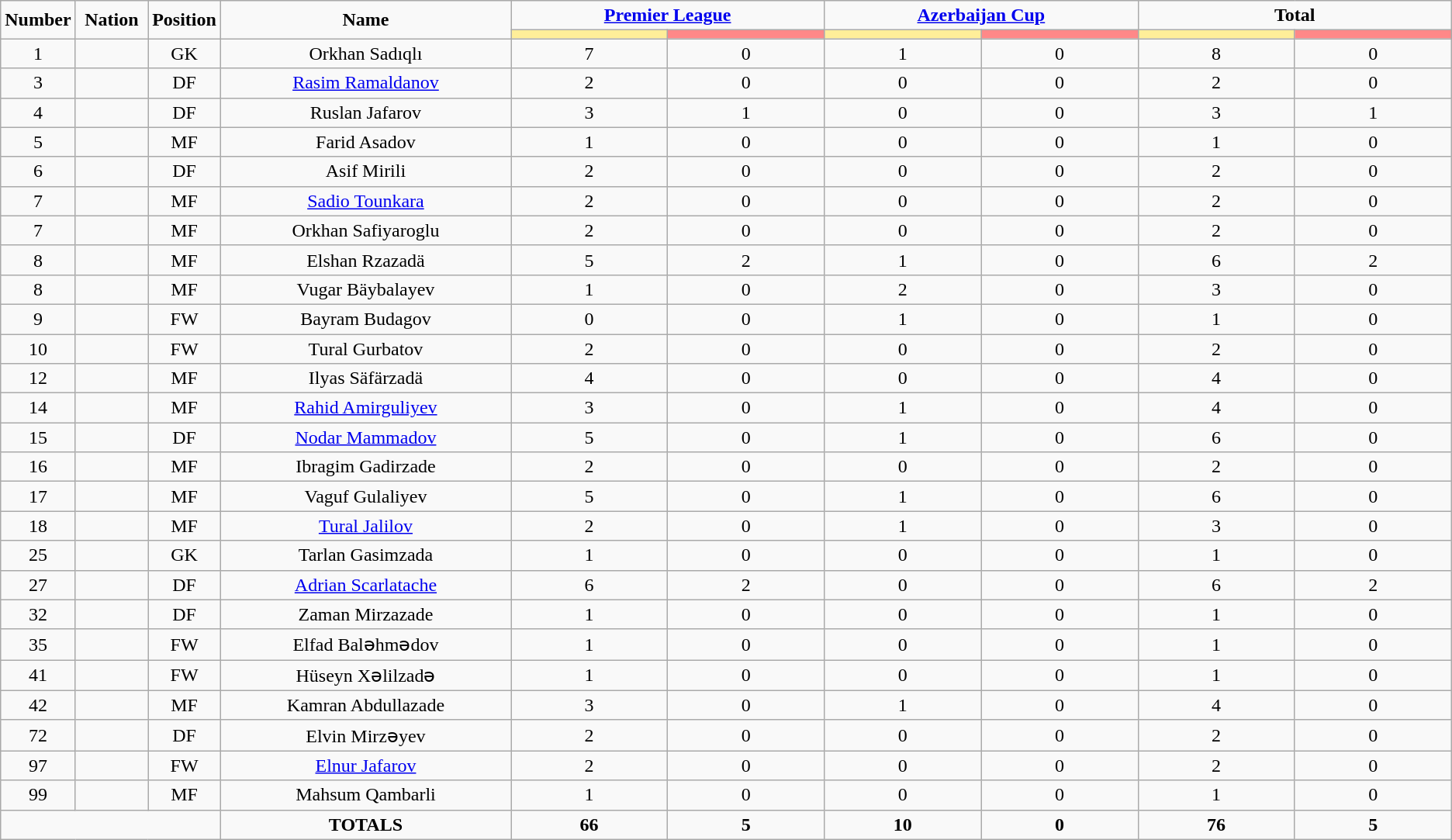<table class="wikitable" style="text-align:center;">
<tr>
<td rowspan="2"  style="width:5%; text-align:center;"><strong>Number</strong></td>
<td rowspan="2"  style="width:5%; text-align:center;"><strong>Nation</strong></td>
<td rowspan="2"  style="width:5%; text-align:center;"><strong>Position</strong></td>
<td rowspan="2"  style="width:20%; text-align:center;"><strong>Name</strong></td>
<td colspan="2" style="text-align:center;"><strong><a href='#'>Premier League</a></strong></td>
<td colspan="2" style="text-align:center;"><strong><a href='#'>Azerbaijan Cup</a></strong></td>
<td colspan="2" style="text-align:center;"><strong>Total</strong></td>
</tr>
<tr>
<th style="width:60px; background:#fe9;"></th>
<th style="width:60px; background:#ff8888;"></th>
<th style="width:60px; background:#fe9;"></th>
<th style="width:60px; background:#ff8888;"></th>
<th style="width:60px; background:#fe9;"></th>
<th style="width:60px; background:#ff8888;"></th>
</tr>
<tr>
<td>1</td>
<td></td>
<td>GK</td>
<td>Orkhan Sadıqlı</td>
<td>7</td>
<td>0</td>
<td>1</td>
<td>0</td>
<td>8</td>
<td>0</td>
</tr>
<tr>
<td>3</td>
<td></td>
<td>DF</td>
<td><a href='#'>Rasim Ramaldanov</a></td>
<td>2</td>
<td>0</td>
<td>0</td>
<td>0</td>
<td>2</td>
<td>0</td>
</tr>
<tr>
<td>4</td>
<td></td>
<td>DF</td>
<td>Ruslan Jafarov</td>
<td>3</td>
<td>1</td>
<td>0</td>
<td>0</td>
<td>3</td>
<td>1</td>
</tr>
<tr>
<td>5</td>
<td></td>
<td>MF</td>
<td>Farid Asadov</td>
<td>1</td>
<td>0</td>
<td>0</td>
<td>0</td>
<td>1</td>
<td>0</td>
</tr>
<tr>
<td>6</td>
<td></td>
<td>DF</td>
<td>Asif Mirili</td>
<td>2</td>
<td>0</td>
<td>0</td>
<td>0</td>
<td>2</td>
<td>0</td>
</tr>
<tr>
<td>7</td>
<td></td>
<td>MF</td>
<td><a href='#'>Sadio Tounkara</a></td>
<td>2</td>
<td>0</td>
<td>0</td>
<td>0</td>
<td>2</td>
<td>0</td>
</tr>
<tr>
<td>7</td>
<td></td>
<td>MF</td>
<td>Orkhan Safiyaroglu</td>
<td>2</td>
<td>0</td>
<td>0</td>
<td>0</td>
<td>2</td>
<td>0</td>
</tr>
<tr>
<td>8</td>
<td></td>
<td>MF</td>
<td>Elshan Rzazadä</td>
<td>5</td>
<td>2</td>
<td>1</td>
<td>0</td>
<td>6</td>
<td>2</td>
</tr>
<tr>
<td>8</td>
<td></td>
<td>MF</td>
<td>Vugar Bäybalayev</td>
<td>1</td>
<td>0</td>
<td>2</td>
<td>0</td>
<td>3</td>
<td>0</td>
</tr>
<tr>
<td>9</td>
<td></td>
<td>FW</td>
<td>Bayram Budagov</td>
<td>0</td>
<td>0</td>
<td>1</td>
<td>0</td>
<td>1</td>
<td>0</td>
</tr>
<tr>
<td>10</td>
<td></td>
<td>FW</td>
<td>Tural Gurbatov</td>
<td>2</td>
<td>0</td>
<td>0</td>
<td>0</td>
<td>2</td>
<td>0</td>
</tr>
<tr>
<td>12</td>
<td></td>
<td>MF</td>
<td>Ilyas Säfärzadä</td>
<td>4</td>
<td>0</td>
<td>0</td>
<td>0</td>
<td>4</td>
<td>0</td>
</tr>
<tr>
<td>14</td>
<td></td>
<td>MF</td>
<td><a href='#'>Rahid Amirguliyev</a></td>
<td>3</td>
<td>0</td>
<td>1</td>
<td>0</td>
<td>4</td>
<td>0</td>
</tr>
<tr>
<td>15</td>
<td></td>
<td>DF</td>
<td><a href='#'>Nodar Mammadov</a></td>
<td>5</td>
<td>0</td>
<td>1</td>
<td>0</td>
<td>6</td>
<td>0</td>
</tr>
<tr>
<td>16</td>
<td></td>
<td>MF</td>
<td>Ibragim Gadirzade</td>
<td>2</td>
<td>0</td>
<td>0</td>
<td>0</td>
<td>2</td>
<td>0</td>
</tr>
<tr>
<td>17</td>
<td></td>
<td>MF</td>
<td>Vaguf Gulaliyev</td>
<td>5</td>
<td>0</td>
<td>1</td>
<td>0</td>
<td>6</td>
<td>0</td>
</tr>
<tr>
<td>18</td>
<td></td>
<td>MF</td>
<td><a href='#'>Tural Jalilov</a></td>
<td>2</td>
<td>0</td>
<td>1</td>
<td>0</td>
<td>3</td>
<td>0</td>
</tr>
<tr>
<td>25</td>
<td></td>
<td>GK</td>
<td>Tarlan Gasimzada</td>
<td>1</td>
<td>0</td>
<td>0</td>
<td>0</td>
<td>1</td>
<td>0</td>
</tr>
<tr>
<td>27</td>
<td></td>
<td>DF</td>
<td><a href='#'>Adrian Scarlatache</a></td>
<td>6</td>
<td>2</td>
<td>0</td>
<td>0</td>
<td>6</td>
<td>2</td>
</tr>
<tr>
<td>32</td>
<td></td>
<td>DF</td>
<td>Zaman Mirzazade</td>
<td>1</td>
<td>0</td>
<td>0</td>
<td>0</td>
<td>1</td>
<td>0</td>
</tr>
<tr>
<td>35</td>
<td></td>
<td>FW</td>
<td>Elfad Baləhmədov</td>
<td>1</td>
<td>0</td>
<td>0</td>
<td>0</td>
<td>1</td>
<td>0</td>
</tr>
<tr>
<td>41</td>
<td></td>
<td>FW</td>
<td>Hüseyn Xəlilzadə</td>
<td>1</td>
<td>0</td>
<td>0</td>
<td>0</td>
<td>1</td>
<td>0</td>
</tr>
<tr>
<td>42</td>
<td></td>
<td>MF</td>
<td>Kamran Abdullazade</td>
<td>3</td>
<td>0</td>
<td>1</td>
<td>0</td>
<td>4</td>
<td>0</td>
</tr>
<tr>
<td>72</td>
<td></td>
<td>DF</td>
<td>Elvin Mirzəyev</td>
<td>2</td>
<td>0</td>
<td>0</td>
<td>0</td>
<td>2</td>
<td>0</td>
</tr>
<tr>
<td>97</td>
<td></td>
<td>FW</td>
<td><a href='#'>Elnur Jafarov</a></td>
<td>2</td>
<td>0</td>
<td>0</td>
<td>0</td>
<td>2</td>
<td>0</td>
</tr>
<tr>
<td>99</td>
<td></td>
<td>MF</td>
<td>Mahsum Qambarli</td>
<td>1</td>
<td>0</td>
<td>0</td>
<td>0</td>
<td>1</td>
<td>0</td>
</tr>
<tr>
<td colspan="3"></td>
<td><strong>TOTALS</strong></td>
<td><strong>66</strong></td>
<td><strong>5</strong></td>
<td><strong>10</strong></td>
<td><strong>0</strong></td>
<td><strong>76</strong></td>
<td><strong>5</strong></td>
</tr>
</table>
